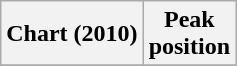<table class="wikitable">
<tr>
<th align="center">Chart (2010)</th>
<th align="center">Peak<br>position</th>
</tr>
<tr>
</tr>
</table>
